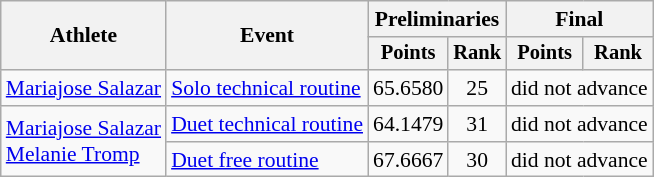<table class="wikitable" style="font-size:90%">
<tr>
<th rowspan="2">Athlete</th>
<th rowspan="2">Event</th>
<th colspan="2">Preliminaries</th>
<th colspan="2">Final</th>
</tr>
<tr style="font-size:95%">
<th>Points</th>
<th>Rank</th>
<th>Points</th>
<th>Rank</th>
</tr>
<tr align="center">
<td align="left"><a href='#'>Mariajose Salazar</a></td>
<td align="left"><a href='#'>Solo technical routine</a></td>
<td>65.6580</td>
<td>25</td>
<td colspan=2>did not advance</td>
</tr>
<tr align="center">
<td align="left" rowspan=2><a href='#'>Mariajose Salazar</a><br><a href='#'>Melanie Tromp</a></td>
<td align="left"><a href='#'>Duet technical routine</a></td>
<td>64.1479</td>
<td>31</td>
<td colspan=2>did not advance</td>
</tr>
<tr align="center">
<td align="left"><a href='#'>Duet free routine</a></td>
<td>67.6667</td>
<td>30</td>
<td colspan=2>did not advance</td>
</tr>
</table>
